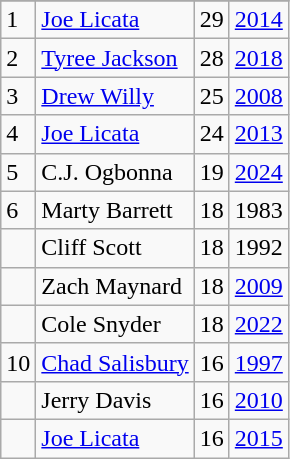<table class="wikitable">
<tr>
</tr>
<tr>
<td>1</td>
<td><a href='#'>Joe Licata</a></td>
<td>29</td>
<td><a href='#'>2014</a></td>
</tr>
<tr>
<td>2</td>
<td><a href='#'>Tyree Jackson</a></td>
<td>28</td>
<td><a href='#'>2018</a></td>
</tr>
<tr>
<td>3</td>
<td><a href='#'>Drew Willy</a></td>
<td>25</td>
<td><a href='#'>2008</a></td>
</tr>
<tr>
<td>4</td>
<td><a href='#'>Joe Licata</a></td>
<td>24</td>
<td><a href='#'>2013</a></td>
</tr>
<tr>
<td>5</td>
<td>C.J. Ogbonna</td>
<td>19</td>
<td><a href='#'>2024</a></td>
</tr>
<tr>
<td>6</td>
<td>Marty Barrett</td>
<td>18</td>
<td>1983</td>
</tr>
<tr>
<td></td>
<td>Cliff Scott</td>
<td>18</td>
<td>1992</td>
</tr>
<tr>
<td></td>
<td>Zach Maynard</td>
<td>18</td>
<td><a href='#'>2009</a></td>
</tr>
<tr>
<td></td>
<td>Cole Snyder</td>
<td>18</td>
<td><a href='#'>2022</a></td>
</tr>
<tr>
<td>10</td>
<td><a href='#'>Chad Salisbury</a></td>
<td>16</td>
<td><a href='#'>1997</a></td>
</tr>
<tr>
<td></td>
<td>Jerry Davis</td>
<td>16</td>
<td><a href='#'>2010</a></td>
</tr>
<tr>
<td></td>
<td><a href='#'>Joe Licata</a></td>
<td>16</td>
<td><a href='#'>2015</a></td>
</tr>
</table>
